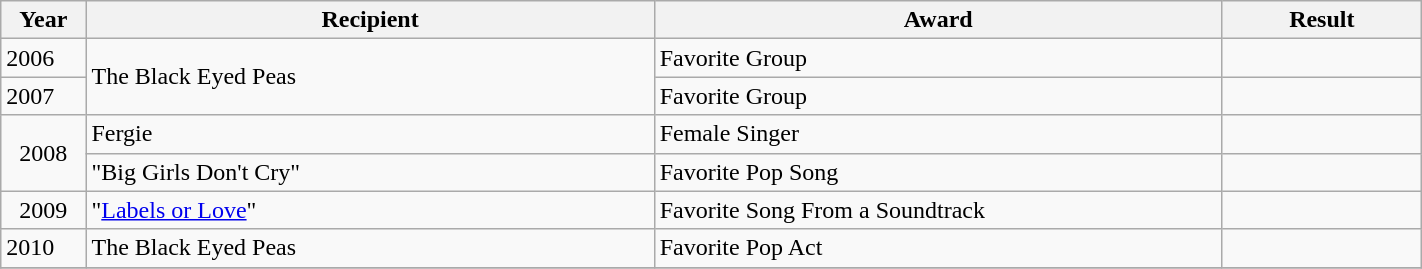<table style="width: 75%;" class="wikitable">
<tr>
<th style="width:6%;">Year</th>
<th style="width:40%;">Recipient</th>
<th style="width:40%;">Award</th>
<th style="width:14%;">Result</th>
</tr>
<tr>
<td>2006</td>
<td rowspan=2>The Black Eyed Peas</td>
<td>Favorite Group</td>
<td></td>
</tr>
<tr>
<td>2007</td>
<td>Favorite Group</td>
<td></td>
</tr>
<tr>
<td rowspan="2" style="text-align:center;">2008</td>
<td rowspan="1" style="text-align:left;">Fergie</td>
<td>Female Singer</td>
<td></td>
</tr>
<tr>
<td rowspan="1" style="text-align:left;">"Big Girls Don't Cry"</td>
<td>Favorite Pop Song</td>
<td></td>
</tr>
<tr>
<td rowspan="1" style="text-align:center;">2009</td>
<td rowspan="1" style="text-align:left;">"<a href='#'>Labels or Love</a>"</td>
<td>Favorite Song From a Soundtrack</td>
<td></td>
</tr>
<tr>
<td>2010</td>
<td>The Black Eyed Peas</td>
<td>Favorite Pop Act</td>
<td></td>
</tr>
<tr>
</tr>
</table>
